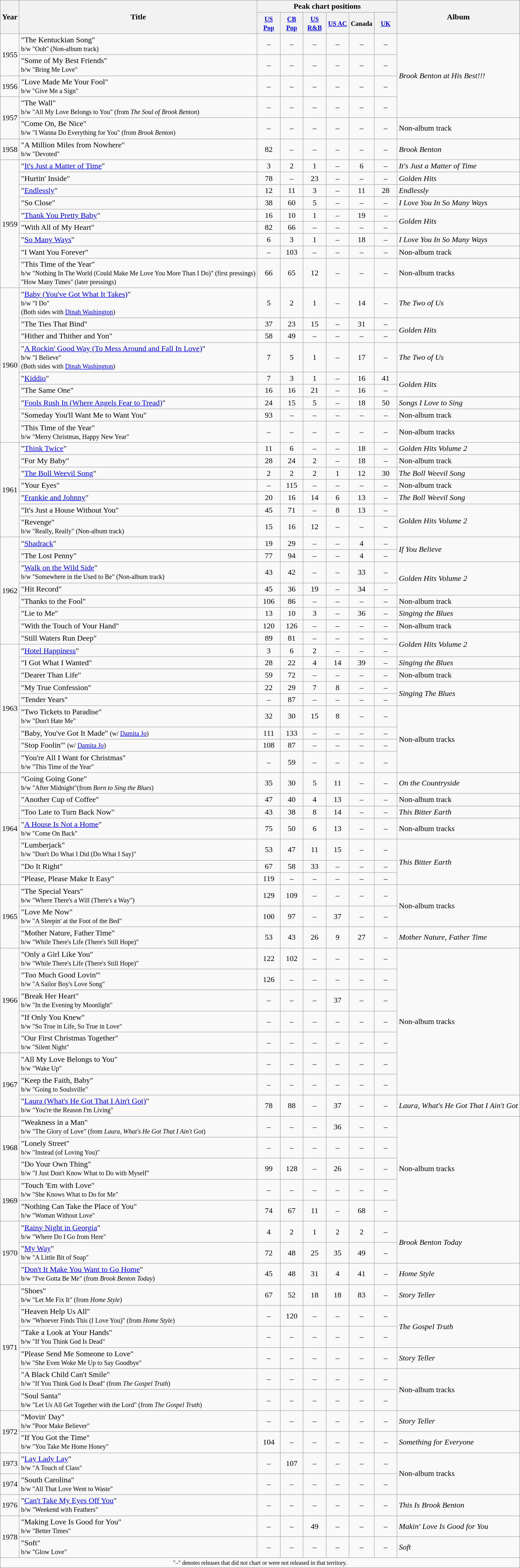<table class="wikitable">
<tr>
<th scope="col" rowspan="2">Year</th>
<th scope="col" rowspan="2">Title</th>
<th scope="col" colspan="6">Peak chart positions</th>
<th scope="col" rowspan="2">Album</th>
</tr>
<tr>
<th style="width:40px;"><small><a href='#'>US Pop</a></small><br></th>
<th style="width:40px;"><small><a href='#'>CB Pop</a></small><br></th>
<th style="width:40px;"><small><a href='#'>US R&B</a></small><br></th>
<th style="width:40px;"><small><a href='#'>US AC</a></small><br></th>
<th style="width:40px;"><small>Canada</small><br></th>
<th style="width:40px;"><small><a href='#'>UK</a></small><br></th>
</tr>
<tr>
<td rowspan="2">1955</td>
<td>"The Kentuckian Song"<br><small>b/w "Ooh" (Non-album track)</small></td>
<td style="text-align:center;">–</td>
<td style="text-align:center;">–</td>
<td style="text-align:center;">–</td>
<td style="text-align:center;">–</td>
<td style="text-align:center;">–</td>
<td style="text-align:center;">–</td>
<td rowspan="4"><em>Brook Benton at His Best!!!</em></td>
</tr>
<tr>
<td>"Some of My Best Friends"<br><small>b/w "Bring Me Love"</small></td>
<td style="text-align:center;">–</td>
<td style="text-align:center;">–</td>
<td style="text-align:center;">–</td>
<td style="text-align:center;">–</td>
<td style="text-align:center;">–</td>
<td style="text-align:center;">–</td>
</tr>
<tr>
<td>1956</td>
<td>"Love Made Me Your Fool"<br><small>b/w "Give Me a Sign"</small></td>
<td style="text-align:center;">–</td>
<td style="text-align:center;">–</td>
<td style="text-align:center;">–</td>
<td style="text-align:center;">–</td>
<td style="text-align:center;">–</td>
<td style="text-align:center;">–</td>
</tr>
<tr>
<td rowspan="2">1957</td>
<td>"The Wall"<br><small>b/w "All My Love Belongs to You" (from <em>The Soul of Brook Benton</em>)</small></td>
<td style="text-align:center;">–</td>
<td style="text-align:center;">–</td>
<td style="text-align:center;">–</td>
<td style="text-align:center;">–</td>
<td style="text-align:center;">–</td>
<td style="text-align:center;">–</td>
</tr>
<tr>
<td>"Come On, Be Nice"<br><small>b/w "I Wanna Do Everything for You" (from <em>Brook Benton</em>)</small></td>
<td style="text-align:center;">–</td>
<td style="text-align:center;">–</td>
<td style="text-align:center;">–</td>
<td style="text-align:center;">–</td>
<td style="text-align:center;">–</td>
<td style="text-align:center;">–</td>
<td>Non-album track</td>
</tr>
<tr>
<td>1958</td>
<td>"A Million Miles from Nowhere"<br><small>b/w "Devoted"</small></td>
<td style="text-align:center;">82</td>
<td style="text-align:center;">–</td>
<td style="text-align:center;">–</td>
<td style="text-align:center;">–</td>
<td style="text-align:center;">–</td>
<td style="text-align:center;">–</td>
<td><em>Brook Benton</em></td>
</tr>
<tr>
<td rowspan="9">1959</td>
<td>"<a href='#'>It's Just a Matter of Time</a>"</td>
<td style="text-align:center;">3</td>
<td style="text-align:center;">2</td>
<td style="text-align:center;">1</td>
<td style="text-align:center;">–</td>
<td style="text-align:center;">6</td>
<td style="text-align:center;">–</td>
<td><em>It's Just a Matter of Time</em></td>
</tr>
<tr>
<td>"Hurtin' Inside"</td>
<td style="text-align:center;">78</td>
<td style="text-align:center;">–</td>
<td style="text-align:center;">23</td>
<td style="text-align:center;">–</td>
<td style="text-align:center;">–</td>
<td style="text-align:center;">–</td>
<td><em>Golden Hits</em></td>
</tr>
<tr>
<td>"<a href='#'>Endlessly</a>"</td>
<td style="text-align:center;">12</td>
<td style="text-align:center;">11</td>
<td style="text-align:center;">3</td>
<td style="text-align:center;">–</td>
<td style="text-align:center;">11</td>
<td style="text-align:center;">28</td>
<td><em>Endlessly</em></td>
</tr>
<tr>
<td>"So Close"</td>
<td style="text-align:center;">38</td>
<td style="text-align:center;">60</td>
<td style="text-align:center;">5</td>
<td style="text-align:center;">–</td>
<td style="text-align:center;">–</td>
<td style="text-align:center;">–</td>
<td><em>I Love You In So Many Ways</em></td>
</tr>
<tr>
<td>"<a href='#'>Thank You Pretty Baby</a>"</td>
<td style="text-align:center;">16</td>
<td style="text-align:center;">10</td>
<td style="text-align:center;">1</td>
<td style="text-align:center;">–</td>
<td style="text-align:center;">19</td>
<td style="text-align:center;">–</td>
<td rowspan="2"><em>Golden Hits</em></td>
</tr>
<tr>
<td>"With All of My Heart"</td>
<td style="text-align:center;">82</td>
<td style="text-align:center;">66</td>
<td style="text-align:center;">–</td>
<td style="text-align:center;">–</td>
<td style="text-align:center;">–</td>
<td style="text-align:center;">–</td>
</tr>
<tr>
<td>"<a href='#'>So Many Ways</a>"</td>
<td style="text-align:center;">6</td>
<td style="text-align:center;">3</td>
<td style="text-align:center;">1</td>
<td style="text-align:center;">–</td>
<td style="text-align:center;">18</td>
<td style="text-align:center;">–</td>
<td><em>I Love You In So Many Ways</em></td>
</tr>
<tr>
<td>"I Want You Forever"</td>
<td style="text-align:center;">–</td>
<td style="text-align:center;">103</td>
<td style="text-align:center;">–</td>
<td style="text-align:center;">–</td>
<td style="text-align:center;">–</td>
<td style="text-align:center;">–</td>
<td>Non-album track</td>
</tr>
<tr>
<td>"This Time of the Year"<br><small>b/w "Nothing In The World (Could Make Me Love You More Than I Do)" (first pressings)<br> "How Many Times" (later pressings)</small></td>
<td style="text-align:center;">66</td>
<td style="text-align:center;">65</td>
<td style="text-align:center;">12</td>
<td style="text-align:center;">–</td>
<td style="text-align:center;">–</td>
<td style="text-align:center;">–</td>
<td>Non-album tracks</td>
</tr>
<tr>
<td rowspan="9">1960</td>
<td>"<a href='#'>Baby (You've Got What It Takes)</a>"<br><small>b/w "I Do"<br>(Both sides with <a href='#'>Dinah Washington</a>)</small></td>
<td style="text-align:center;">5</td>
<td style="text-align:center;">2</td>
<td style="text-align:center;">1</td>
<td style="text-align:center;">–</td>
<td style="text-align:center;">14</td>
<td style="text-align:center;">–</td>
<td><em>The Two of Us</em></td>
</tr>
<tr>
<td>"The Ties That Bind"</td>
<td style="text-align:center;">37</td>
<td style="text-align:center;">23</td>
<td style="text-align:center;">15</td>
<td style="text-align:center;">–</td>
<td style="text-align:center;">31</td>
<td style="text-align:center;">–</td>
<td rowspan="2"><em>Golden Hits</em></td>
</tr>
<tr>
<td>"Hither and Thither and Yon"</td>
<td style="text-align:center;">58</td>
<td style="text-align:center;">49</td>
<td style="text-align:center;">–</td>
<td style="text-align:center;">–</td>
<td style="text-align:center;">–</td>
<td style="text-align:center;">–</td>
</tr>
<tr>
<td>"<a href='#'>A Rockin' Good Way (To Mess Around and Fall In Love)</a>"<br><small>b/w "I Believe"<br>(Both sides with <a href='#'>Dinah Washington</a>)</small></td>
<td style="text-align:center;">7</td>
<td style="text-align:center;">5</td>
<td style="text-align:center;">1</td>
<td style="text-align:center;">–</td>
<td style="text-align:center;">17</td>
<td style="text-align:center;">–</td>
<td><em>The Two of Us</em></td>
</tr>
<tr>
<td>"<a href='#'>Kiddio</a>"</td>
<td style="text-align:center;">7</td>
<td style="text-align:center;">3</td>
<td style="text-align:center;">1</td>
<td style="text-align:center;">–</td>
<td style="text-align:center;">16</td>
<td style="text-align:center;">41</td>
<td rowspan="2"><em>Golden Hits</em></td>
</tr>
<tr>
<td>"The Same One"</td>
<td style="text-align:center;">16</td>
<td style="text-align:center;">16</td>
<td style="text-align:center;">21</td>
<td style="text-align:center;">–</td>
<td style="text-align:center;">16</td>
<td style="text-align:center;">–</td>
</tr>
<tr>
<td>"<a href='#'>Fools Rush In (Where Angels Fear to Tread)</a>"</td>
<td style="text-align:center;">24</td>
<td style="text-align:center;">15</td>
<td style="text-align:center;">5</td>
<td style="text-align:center;">–</td>
<td style="text-align:center;">18</td>
<td style="text-align:center;">50</td>
<td><em>Songs I Love to Sing</em></td>
</tr>
<tr>
<td>"Someday You'll Want Me to Want You"</td>
<td style="text-align:center;">93</td>
<td style="text-align:center;">–</td>
<td style="text-align:center;">–</td>
<td style="text-align:center;">–</td>
<td style="text-align:center;">–</td>
<td style="text-align:center;">–</td>
<td>Non-album track</td>
</tr>
<tr>
<td>"This Time of the Year"<br><small>b/w "Merry Christmas, Happy New Year"</small></td>
<td style="text-align:center;">–</td>
<td style="text-align:center;">–</td>
<td style="text-align:center;">–</td>
<td style="text-align:center;">–</td>
<td style="text-align:center;">–</td>
<td style="text-align:center;">–</td>
<td>Non-album tracks</td>
</tr>
<tr>
<td rowspan="7">1961</td>
<td>"<a href='#'>Think Twice</a>"</td>
<td style="text-align:center;">11</td>
<td style="text-align:center;">6</td>
<td style="text-align:center;">–</td>
<td style="text-align:center;">–</td>
<td style="text-align:center;">18</td>
<td style="text-align:center;">–</td>
<td><em>Golden Hits Volume 2</em></td>
</tr>
<tr>
<td>"For My Baby"</td>
<td style="text-align:center;">28</td>
<td style="text-align:center;">24</td>
<td style="text-align:center;">2</td>
<td style="text-align:center;">–</td>
<td style="text-align:center;">18</td>
<td style="text-align:center;">–</td>
<td>Non-album track</td>
</tr>
<tr>
<td>"<a href='#'>The Boll Weevil Song</a>"</td>
<td style="text-align:center;">2</td>
<td style="text-align:center;">2</td>
<td style="text-align:center;">2</td>
<td style="text-align:center;">1</td>
<td style="text-align:center;">12</td>
<td style="text-align:center;">30</td>
<td><em>The Boll Weevil Song</em></td>
</tr>
<tr>
<td>"Your Eyes"</td>
<td style="text-align:center;">–</td>
<td style="text-align:center;">115</td>
<td style="text-align:center;">–</td>
<td style="text-align:center;">–</td>
<td style="text-align:center;">–</td>
<td style="text-align:center;">–</td>
<td>Non-album track</td>
</tr>
<tr>
<td>"<a href='#'>Frankie and Johnny</a>"</td>
<td style="text-align:center;">20</td>
<td style="text-align:center;">16</td>
<td style="text-align:center;">14</td>
<td style="text-align:center;">6</td>
<td style="text-align:center;">13</td>
<td style="text-align:center;">–</td>
<td><em>The Boll Weevil Song</em></td>
</tr>
<tr>
<td>"It's Just a House Without You"</td>
<td style="text-align:center;">45</td>
<td style="text-align:center;">71</td>
<td style="text-align:center;">–</td>
<td style="text-align:center;">8</td>
<td style="text-align:center;">13</td>
<td style="text-align:center;">–</td>
<td rowspan="2"><em>Golden Hits Volume 2</em></td>
</tr>
<tr>
<td>"Revenge"<br><small>b/w "Really, Really" (Non-album track)</small></td>
<td style="text-align:center;">15</td>
<td style="text-align:center;">16</td>
<td style="text-align:center;">12</td>
<td style="text-align:center;">–</td>
<td style="text-align:center;">–</td>
<td style="text-align:center;">–</td>
</tr>
<tr>
<td rowspan="8">1962</td>
<td>"<a href='#'>Shadrack</a>"</td>
<td style="text-align:center;">19</td>
<td style="text-align:center;">29</td>
<td style="text-align:center;">–</td>
<td style="text-align:center;">–</td>
<td style="text-align:center;">4</td>
<td style="text-align:center;">–</td>
<td rowspan="2"><em>If You Believe</em></td>
</tr>
<tr>
<td>"The Lost Penny"</td>
<td style="text-align:center;">77</td>
<td style="text-align:center;">94</td>
<td style="text-align:center;">–</td>
<td style="text-align:center;">–</td>
<td style="text-align:center;">4</td>
<td style="text-align:center;">–</td>
</tr>
<tr>
<td>"<a href='#'>Walk on the Wild Side</a>"<br><small>b/w "Somewhere in the Used to Be" (Non-album track)</small></td>
<td style="text-align:center;">43</td>
<td style="text-align:center;">42</td>
<td style="text-align:center;">–</td>
<td style="text-align:center;">–</td>
<td style="text-align:center;">33</td>
<td style="text-align:center;">–</td>
<td rowspan="2"><em>Golden Hits Volume 2</em></td>
</tr>
<tr>
<td>"Hit Record"</td>
<td style="text-align:center;">45</td>
<td style="text-align:center;">36</td>
<td style="text-align:center;">19</td>
<td style="text-align:center;">–</td>
<td style="text-align:center;">34</td>
<td style="text-align:center;">–</td>
</tr>
<tr>
<td>"Thanks to the Fool"</td>
<td style="text-align:center;">106</td>
<td style="text-align:center;">86</td>
<td style="text-align:center;">–</td>
<td style="text-align:center;">–</td>
<td style="text-align:center;">–</td>
<td style="text-align:center;">–</td>
<td>Non-album track</td>
</tr>
<tr>
<td>"Lie to Me"</td>
<td style="text-align:center;">13</td>
<td style="text-align:center;">10</td>
<td style="text-align:center;">3</td>
<td style="text-align:center;">–</td>
<td style="text-align:center;">36</td>
<td style="text-align:center;">–</td>
<td><em>Singing the Blues</em></td>
</tr>
<tr>
<td>"With the Touch of Your Hand"</td>
<td style="text-align:center;">120</td>
<td style="text-align:center;">126</td>
<td style="text-align:center;">–</td>
<td style="text-align:center;">–</td>
<td style="text-align:center;">–</td>
<td style="text-align:center;">–</td>
<td>Non-album track</td>
</tr>
<tr>
<td>"Still Waters Run Deep"</td>
<td style="text-align:center;">89</td>
<td style="text-align:center;">81</td>
<td style="text-align:center;">–</td>
<td style="text-align:center;">–</td>
<td style="text-align:center;">–</td>
<td style="text-align:center;">–</td>
<td rowspan="2"><em>Golden Hits Volume 2</em></td>
</tr>
<tr>
<td rowspan="9">1963</td>
<td>"<a href='#'>Hotel Happiness</a>"</td>
<td style="text-align:center;">3</td>
<td style="text-align:center;">6</td>
<td style="text-align:center;">2</td>
<td style="text-align:center;">–</td>
<td style="text-align:center;">–</td>
<td style="text-align:center;">–</td>
</tr>
<tr>
<td>"I Got What I Wanted"</td>
<td style="text-align:center;">28</td>
<td style="text-align:center;">22</td>
<td style="text-align:center;">4</td>
<td style="text-align:center;">14</td>
<td style="text-align:center;">39</td>
<td style="text-align:center;">–</td>
<td><em>Singing the Blues</em></td>
</tr>
<tr>
<td>"Dearer Than Life"</td>
<td style="text-align:center;">59</td>
<td style="text-align:center;">72</td>
<td style="text-align:center;">–</td>
<td style="text-align:center;">–</td>
<td style="text-align:center;">–</td>
<td style="text-align:center;">–</td>
<td>Non-album track</td>
</tr>
<tr>
<td>"My True Confession"</td>
<td style="text-align:center;">22</td>
<td style="text-align:center;">29</td>
<td style="text-align:center;">7</td>
<td style="text-align:center;">8</td>
<td style="text-align:center;">–</td>
<td style="text-align:center;">–</td>
<td rowspan="2"><em>Singing The Blues</em></td>
</tr>
<tr>
<td>"Tender Years"</td>
<td style="text-align:center;">–</td>
<td style="text-align:center;">87</td>
<td style="text-align:center;">–</td>
<td style="text-align:center;">–</td>
<td style="text-align:center;">–</td>
<td style="text-align:center;">–</td>
</tr>
<tr>
<td>"Two Tickets to Paradise"<br><small>b/w "Don't Hate Me"</small></td>
<td style="text-align:center;">32</td>
<td style="text-align:center;">30</td>
<td style="text-align:center;">15</td>
<td style="text-align:center;">8</td>
<td style="text-align:center;">–</td>
<td style="text-align:center;">–</td>
<td rowspan="4">Non-album tracks</td>
</tr>
<tr>
<td>"Baby, You've Got It Made" <small>(w/ <a href='#'>Damita Jo</a>)</small></td>
<td style="text-align:center;">111</td>
<td style="text-align:center;">133</td>
<td style="text-align:center;">–</td>
<td style="text-align:center;">–</td>
<td style="text-align:center;">–</td>
<td style="text-align:center;">–</td>
</tr>
<tr>
<td>"Stop Foolin'" <small>(w/ <a href='#'>Damita Jo</a>)</small></td>
<td style="text-align:center;">108</td>
<td style="text-align:center;">87</td>
<td style="text-align:center;">–</td>
<td style="text-align:center;">–</td>
<td style="text-align:center;">–</td>
<td style="text-align:center;">–</td>
</tr>
<tr>
<td>"You're All I Want for Christmas"<br><small>b/w "This Time of the Year"</small></td>
<td style="text-align:center;">–</td>
<td style="text-align:center;">59</td>
<td style="text-align:center;">–</td>
<td style="text-align:center;">–</td>
<td style="text-align:center;">–</td>
<td style="text-align:center;">–</td>
</tr>
<tr>
<td rowspan="7">1964</td>
<td>"Going Going Gone"<br><small>b/w "After Midnight"(from <em>Born to Sing the Blues</em>)</small></td>
<td style="text-align:center;">35</td>
<td style="text-align:center;">30</td>
<td style="text-align:center;">5</td>
<td style="text-align:center;">11</td>
<td style="text-align:center;">–</td>
<td style="text-align:center;">–</td>
<td><em>On the Countryside</em></td>
</tr>
<tr>
<td>"Another Cup of Coffee"</td>
<td style="text-align:center;">47</td>
<td style="text-align:center;">40</td>
<td style="text-align:center;">4</td>
<td style="text-align:center;">13</td>
<td style="text-align:center;">–</td>
<td style="text-align:center;">–</td>
<td>Non-album track</td>
</tr>
<tr>
<td>"Too Late to Turn Back Now"</td>
<td style="text-align:center;">43</td>
<td style="text-align:center;">38</td>
<td style="text-align:center;">8</td>
<td style="text-align:center;">14</td>
<td style="text-align:center;">–</td>
<td style="text-align:center;">–</td>
<td><em>This Bitter Earth</em></td>
</tr>
<tr>
<td>"<a href='#'>A House Is Not a Home</a>"<br><small>b/w "Come On Back"</small></td>
<td style="text-align:center;">75</td>
<td style="text-align:center;">50</td>
<td style="text-align:center;">6</td>
<td style="text-align:center;">13</td>
<td style="text-align:center;">–</td>
<td style="text-align:center;">–</td>
<td>Non-album tracks</td>
</tr>
<tr>
<td>"Lumberjack"<br><small>b/w "Don't Do What I Did (Do What I Say)"</small></td>
<td style="text-align:center;">53</td>
<td style="text-align:center;">47</td>
<td style="text-align:center;">11</td>
<td style="text-align:center;">15</td>
<td style="text-align:center;">–</td>
<td style="text-align:center;">–</td>
<td rowspan="3"><em>This Bitter Earth</em></td>
</tr>
<tr>
<td>"Do It Right"</td>
<td style="text-align:center;">67</td>
<td style="text-align:center;">58</td>
<td style="text-align:center;">33</td>
<td style="text-align:center;">–</td>
<td style="text-align:center;">–</td>
<td style="text-align:center;">–</td>
</tr>
<tr>
<td>"Please, Please Make It Easy"</td>
<td style="text-align:center;">119</td>
<td style="text-align:center;">–</td>
<td style="text-align:center;">–</td>
<td style="text-align:center;">–</td>
<td style="text-align:center;">–</td>
<td style="text-align:center;">–</td>
</tr>
<tr>
<td rowspan="3">1965</td>
<td>"The Special Years"<br><small>b/w "Where There's a Will (There's a Way")</small></td>
<td style="text-align:center;">129</td>
<td style="text-align:center;">109</td>
<td style="text-align:center;">–</td>
<td style="text-align:center;">–</td>
<td style="text-align:center;">–</td>
<td style="text-align:center;">–</td>
<td rowspan="2">Non-album tracks</td>
</tr>
<tr>
<td>"Love Me Now"<br><small>b/w "A Sleepin' at the Foot of the Bed"</small></td>
<td style="text-align:center;">100</td>
<td style="text-align:center;">97</td>
<td style="text-align:center;">–</td>
<td style="text-align:center;">37</td>
<td style="text-align:center;">–</td>
<td style="text-align:center;">–</td>
</tr>
<tr>
<td>"Mother Nature, Father Time"<br><small>b/w "While There's Life (There's Still Hope)"</small></td>
<td style="text-align:center;">53</td>
<td style="text-align:center;">43</td>
<td style="text-align:center;">26</td>
<td style="text-align:center;">9</td>
<td style="text-align:center;">27</td>
<td style="text-align:center;">–</td>
<td><em>Mother Nature, Father Time</em></td>
</tr>
<tr>
<td rowspan="5">1966</td>
<td>"Only a Girl Like You"<br><small>b/w "While There's Life (There's Still Hope)"</small></td>
<td style="text-align:center;">122</td>
<td style="text-align:center;">102</td>
<td style="text-align:center;">–</td>
<td style="text-align:center;">–</td>
<td style="text-align:center;">–</td>
<td style="text-align:center;">–</td>
<td rowspan="7">Non-album tracks</td>
</tr>
<tr>
<td>"Too Much Good Lovin'"<br><small>b/w "A Sailor Boy's Love Song"</small></td>
<td style="text-align:center;">126</td>
<td style="text-align:center;">–</td>
<td style="text-align:center;">–</td>
<td style="text-align:center;">–</td>
<td style="text-align:center;">–</td>
<td style="text-align:center;">–</td>
</tr>
<tr>
<td>"Break Her Heart"<br><small>b/w "In the Evening by Moonlight"</small></td>
<td style="text-align:center;">–</td>
<td style="text-align:center;">–</td>
<td style="text-align:center;">–</td>
<td style="text-align:center;">37</td>
<td style="text-align:center;">–</td>
<td style="text-align:center;">–</td>
</tr>
<tr>
<td>"If Only You Knew"<br><small>b/w "So True in Life, So True in Love"</small></td>
<td style="text-align:center;">–</td>
<td style="text-align:center;">–</td>
<td style="text-align:center;">–</td>
<td style="text-align:center;">–</td>
<td style="text-align:center;">–</td>
<td style="text-align:center;">–</td>
</tr>
<tr>
<td>"Our First Christmas Together"<br><small>b/w "Silent Night"</small></td>
<td style="text-align:center;">–</td>
<td style="text-align:center;">–</td>
<td style="text-align:center;">–</td>
<td style="text-align:center;">–</td>
<td style="text-align:center;">–</td>
<td style="text-align:center;">–</td>
</tr>
<tr>
<td rowspan="3">1967</td>
<td>"All My Love Belongs to You"<br><small>b/w "Wake Up"</small></td>
<td style="text-align:center;">–</td>
<td style="text-align:center;">–</td>
<td style="text-align:center;">–</td>
<td style="text-align:center;">–</td>
<td style="text-align:center;">–</td>
<td style="text-align:center;">–</td>
</tr>
<tr>
<td>"Keep the Faith, Baby"<br><small>b/w "Going to Soulsville"</small></td>
<td style="text-align:center;">–</td>
<td style="text-align:center;">–</td>
<td style="text-align:center;">–</td>
<td style="text-align:center;">–</td>
<td style="text-align:center;">–</td>
<td style="text-align:center;">–</td>
</tr>
<tr>
<td>"<a href='#'>Laura (What's He Got That I Ain't Got)</a>"<br><small>b/w "You're the Reason I'm Living"</small></td>
<td style="text-align:center;">78</td>
<td style="text-align:center;">88</td>
<td style="text-align:center;">–</td>
<td style="text-align:center;">37</td>
<td style="text-align:center;">–</td>
<td style="text-align:center;">–</td>
<td><em>Laura, What's He Got That I Ain't Got</em></td>
</tr>
<tr>
<td rowspan="3">1968</td>
<td>"Weakness in a Man"<br><small>b/w "The Glory of Love" (from <em>Laura, What's He Got That I Ain't Got</em>)</small></td>
<td style="text-align:center;">–</td>
<td style="text-align:center;">–</td>
<td style="text-align:center;">–</td>
<td style="text-align:center;">36</td>
<td style="text-align:center;">–</td>
<td style="text-align:center;">–</td>
<td rowspan="5">Non-album tracks</td>
</tr>
<tr>
<td>"Lonely Street"<br><small>b/w "Instead (of Loving You)"</small></td>
<td style="text-align:center;">–</td>
<td style="text-align:center;">–</td>
<td style="text-align:center;">–</td>
<td style="text-align:center;">–</td>
<td style="text-align:center;">–</td>
<td style="text-align:center;">–</td>
</tr>
<tr>
<td>"Do Your Own Thing"<br><small>b/w "I Just Don't Know What to Do with Myself"</small></td>
<td style="text-align:center;">99</td>
<td style="text-align:center;">128</td>
<td style="text-align:center;">–</td>
<td style="text-align:center;">26</td>
<td style="text-align:center;">–</td>
<td style="text-align:center;">–</td>
</tr>
<tr>
<td rowspan="2">1969</td>
<td>"Touch 'Em with Love"<br><small>b/w "She Knows What to Do for Me"</small></td>
<td style="text-align:center;">–</td>
<td style="text-align:center;">–</td>
<td style="text-align:center;">–</td>
<td style="text-align:center;">–</td>
<td style="text-align:center;">–</td>
<td style="text-align:center;">–</td>
</tr>
<tr>
<td>"Nothing Can Take the Place of You"<br><small>b/w "Woman Without Love"</small></td>
<td style="text-align:center;">74</td>
<td style="text-align:center;">67</td>
<td style="text-align:center;">11</td>
<td style="text-align:center;">–</td>
<td style="text-align:center;">68</td>
<td style="text-align:center;">–</td>
</tr>
<tr>
<td rowspan="3">1970</td>
<td>"<a href='#'>Rainy Night in Georgia</a>"<br><small>b/w "Where Do I Go from Here"</small></td>
<td style="text-align:center;">4</td>
<td style="text-align:center;">2</td>
<td style="text-align:center;">1</td>
<td style="text-align:center;">2</td>
<td style="text-align:center;">2</td>
<td style="text-align:center;">–</td>
<td rowspan="2"><em>Brook Benton Today</em></td>
</tr>
<tr>
<td>"<a href='#'>My Way</a>"<br><small>b/w "A Little Bit of Soap"</small></td>
<td style="text-align:center;">72</td>
<td style="text-align:center;">48</td>
<td style="text-align:center;">25</td>
<td style="text-align:center;">35</td>
<td style="text-align:center;">49</td>
<td style="text-align:center;">–</td>
</tr>
<tr>
<td>"<a href='#'>Don't It Make You Want to Go Home</a>"<br><small>b/w "I've Gotta Be Me" (from <em>Brook Benton Today</em>)</small></td>
<td style="text-align:center;">45</td>
<td style="text-align:center;">48</td>
<td style="text-align:center;">31</td>
<td style="text-align:center;">4</td>
<td style="text-align:center;">41</td>
<td style="text-align:center;">–</td>
<td><em>Home Style</em></td>
</tr>
<tr>
<td rowspan="6">1971</td>
<td>"Shoes"<br><small>b/w "Let Me Fix It" (from <em>Home Style</em>)</small></td>
<td style="text-align:center;">67</td>
<td style="text-align:center;">52</td>
<td style="text-align:center;">18</td>
<td style="text-align:center;">18</td>
<td style="text-align:center;">83</td>
<td style="text-align:center;">–</td>
<td><em>Story Teller</em></td>
</tr>
<tr>
<td>"Heaven Help Us All"<br><small>b/w "Whoever Finds This (I Love You)" (from <em>Home Style</em>)</small></td>
<td style="text-align:center;">–</td>
<td style="text-align:center;">120</td>
<td style="text-align:center;">–</td>
<td style="text-align:center;">–</td>
<td style="text-align:center;">–</td>
<td style="text-align:center;">–</td>
<td rowspan="2"><em>The Gospel Truth</em></td>
</tr>
<tr>
<td>"Take a Look at Your Hands"<br><small>b/w "If You Think God Is Dead"</small></td>
<td style="text-align:center;">–</td>
<td style="text-align:center;">–</td>
<td style="text-align:center;">–</td>
<td style="text-align:center;">–</td>
<td style="text-align:center;">–</td>
<td style="text-align:center;">–</td>
</tr>
<tr>
<td>"Please Send Me Someone to Love"<br><small>b/w "She Even Woke Me Up to Say Goodbye"</small></td>
<td style="text-align:center;">–</td>
<td style="text-align:center;">–</td>
<td style="text-align:center;">–</td>
<td style="text-align:center;">–</td>
<td style="text-align:center;">–</td>
<td style="text-align:center;">–</td>
<td><em>Story Teller</em></td>
</tr>
<tr>
<td>"A Black Child Can't Smile"<br><small>b/w "If You Think God Is Dead" (from <em>The Gospel Truth</em>)</small></td>
<td style="text-align:center;">–</td>
<td style="text-align:center;">–</td>
<td style="text-align:center;">–</td>
<td style="text-align:center;">–</td>
<td style="text-align:center;">–</td>
<td style="text-align:center;">–</td>
<td rowspan="2">Non-album tracks</td>
</tr>
<tr>
<td>"Soul Santa"<br><small>b/w "Let Us All Get Together with the Lord" (from <em>The Gospel Truth</em>)</small></td>
<td style="text-align:center;">–</td>
<td style="text-align:center;">–</td>
<td style="text-align:center;">–</td>
<td style="text-align:center;">–</td>
<td style="text-align:center;">–</td>
<td style="text-align:center;">–</td>
</tr>
<tr>
<td rowspan="2">1972</td>
<td>"Movin' Day"<br><small>b/w "Poor Make Believer"</small></td>
<td style="text-align:center;">–</td>
<td style="text-align:center;">–</td>
<td style="text-align:center;">–</td>
<td style="text-align:center;">–</td>
<td style="text-align:center;">–</td>
<td style="text-align:center;">–</td>
<td><em>Story Teller</em></td>
</tr>
<tr>
<td>"If You Got the Time"<br><small>b/w "You Take Me Home Honey"</small></td>
<td style="text-align:center;">104</td>
<td style="text-align:center;">–</td>
<td style="text-align:center;">–</td>
<td style="text-align:center;">–</td>
<td style="text-align:center;">–</td>
<td style="text-align:center;">–</td>
<td><em>Something for Everyone</em></td>
</tr>
<tr>
<td>1973</td>
<td>"<a href='#'>Lay Lady Lay</a>"<br><small>b/w "A Touch of Class"</small></td>
<td style="text-align:center;">–</td>
<td style="text-align:center;">107</td>
<td style="text-align:center;">–</td>
<td style="text-align:center;">–</td>
<td style="text-align:center;">–</td>
<td style="text-align:center;">–</td>
<td rowspan="2">Non-album tracks</td>
</tr>
<tr>
<td>1974</td>
<td>"South Carolina"<br><small>b/w "All That Love Went to Waste"</small></td>
<td style="text-align:center;">–</td>
<td style="text-align:center;">–</td>
<td style="text-align:center;">–</td>
<td style="text-align:center;">–</td>
<td style="text-align:center;">–</td>
<td style="text-align:center;">–</td>
</tr>
<tr>
<td>1976</td>
<td>"<a href='#'>Can't Take My Eyes Off You</a>"<br><small>b/w "Weekend with Feathers"</small></td>
<td style="text-align:center;">–</td>
<td style="text-align:center;">–</td>
<td style="text-align:center;">–</td>
<td style="text-align:center;">–</td>
<td style="text-align:center;">–</td>
<td style="text-align:center;">–</td>
<td><em>This Is Brook Benton</em></td>
</tr>
<tr>
<td rowspan="2">1978</td>
<td>"Making Love Is Good for You"<br><small>b/w "Better Times"</small></td>
<td style="text-align:center;">–</td>
<td style="text-align:center;">–</td>
<td style="text-align:center;">49</td>
<td style="text-align:center;">–</td>
<td style="text-align:center;">–</td>
<td style="text-align:center;">–</td>
<td><em>Makin' Love Is Good for You</em></td>
</tr>
<tr>
<td>"Soft"<br><small>b/w "Glow Love"</small></td>
<td style="text-align:center;">–</td>
<td style="text-align:center;">–</td>
<td style="text-align:center;">–</td>
<td style="text-align:center;">–</td>
<td style="text-align:center;">–</td>
<td style="text-align:center;">–</td>
<td><em>Soft</em></td>
</tr>
<tr>
<td colspan="10" style="text-align:center; font-size:9pt;">"–" denotes releases that did not chart or were not released in that territory.</td>
</tr>
</table>
